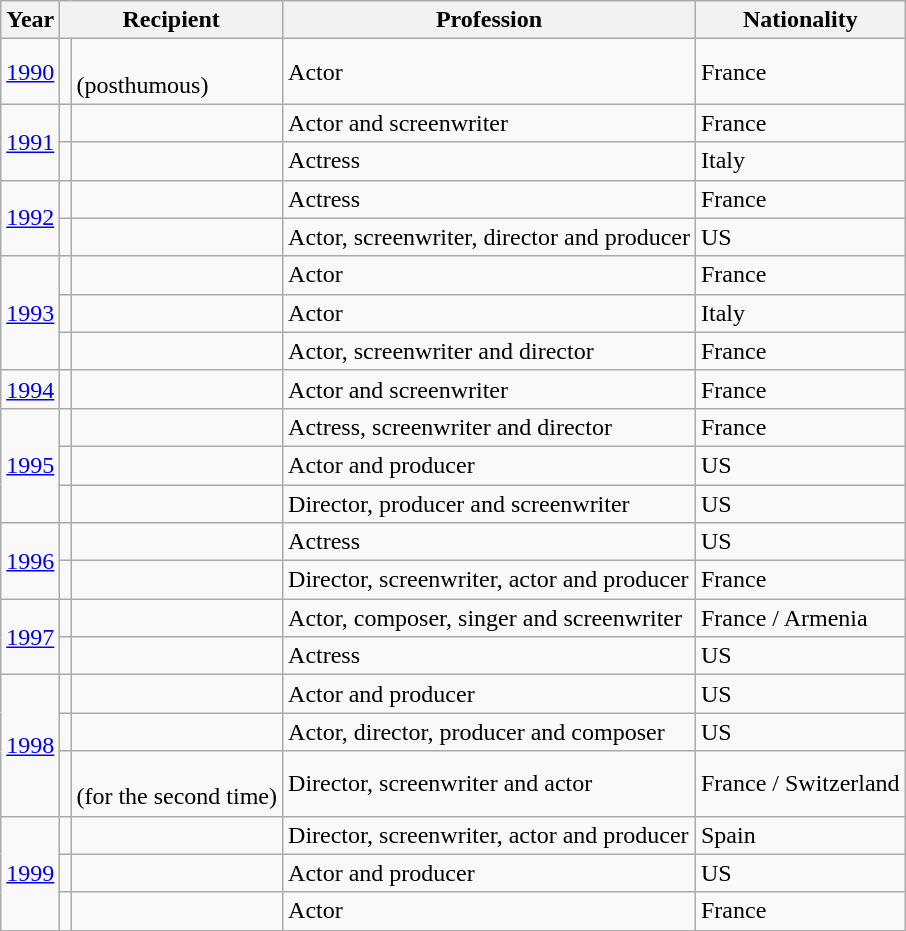<table class="wikitable sortable">
<tr>
<th>Year</th>
<th colspan="2">Recipient</th>
<th class=unsortable>Profession</th>
<th>Nationality</th>
</tr>
<tr>
<td><a href='#'>1990</a></td>
<td></td>
<td><br>(posthumous)</td>
<td>Actor</td>
<td>France</td>
</tr>
<tr>
<td rowspan="2"><a href='#'>1991</a></td>
<td></td>
<td></td>
<td>Actor and screenwriter</td>
<td>France</td>
</tr>
<tr>
<td></td>
<td></td>
<td>Actress</td>
<td>Italy</td>
</tr>
<tr>
<td rowspan="2"><a href='#'>1992</a></td>
<td></td>
<td></td>
<td>Actress</td>
<td>France</td>
</tr>
<tr>
<td></td>
<td></td>
<td>Actor, screenwriter, director and producer</td>
<td>US</td>
</tr>
<tr>
<td rowspan="3"><a href='#'>1993</a></td>
<td></td>
<td></td>
<td>Actor</td>
<td>France</td>
</tr>
<tr>
<td></td>
<td></td>
<td>Actor</td>
<td>Italy</td>
</tr>
<tr>
<td></td>
<td></td>
<td>Actor, screenwriter and director</td>
<td>France</td>
</tr>
<tr>
<td><a href='#'>1994</a></td>
<td></td>
<td></td>
<td>Actor and screenwriter</td>
<td>France</td>
</tr>
<tr>
<td rowspan="3"><a href='#'>1995</a></td>
<td></td>
<td></td>
<td>Actress, screenwriter and director</td>
<td>France</td>
</tr>
<tr>
<td></td>
<td></td>
<td>Actor and producer</td>
<td>US</td>
</tr>
<tr>
<td></td>
<td></td>
<td>Director, producer and screenwriter</td>
<td>US</td>
</tr>
<tr>
<td rowspan="2"><a href='#'>1996</a></td>
<td></td>
<td></td>
<td>Actress</td>
<td>US</td>
</tr>
<tr>
<td></td>
<td></td>
<td>Director, screenwriter, actor and producer</td>
<td>France</td>
</tr>
<tr>
<td rowspan="2"><a href='#'>1997</a></td>
<td></td>
<td></td>
<td>Actor, composer, singer and screenwriter</td>
<td>France / Armenia</td>
</tr>
<tr>
<td></td>
<td></td>
<td>Actress</td>
<td>US</td>
</tr>
<tr>
<td rowspan="3"><a href='#'>1998</a></td>
<td></td>
<td></td>
<td>Actor and producer</td>
<td>US</td>
</tr>
<tr>
<td></td>
<td></td>
<td>Actor, director, producer and composer</td>
<td>US</td>
</tr>
<tr>
<td></td>
<td><br> (for the second time)</td>
<td>Director, screenwriter and actor</td>
<td>France / Switzerland</td>
</tr>
<tr>
<td rowspan="3"><a href='#'>1999</a></td>
<td></td>
<td></td>
<td>Director, screenwriter, actor and producer</td>
<td>Spain</td>
</tr>
<tr>
<td></td>
<td></td>
<td>Actor and producer</td>
<td>US</td>
</tr>
<tr>
<td></td>
<td></td>
<td>Actor</td>
<td>France</td>
</tr>
</table>
